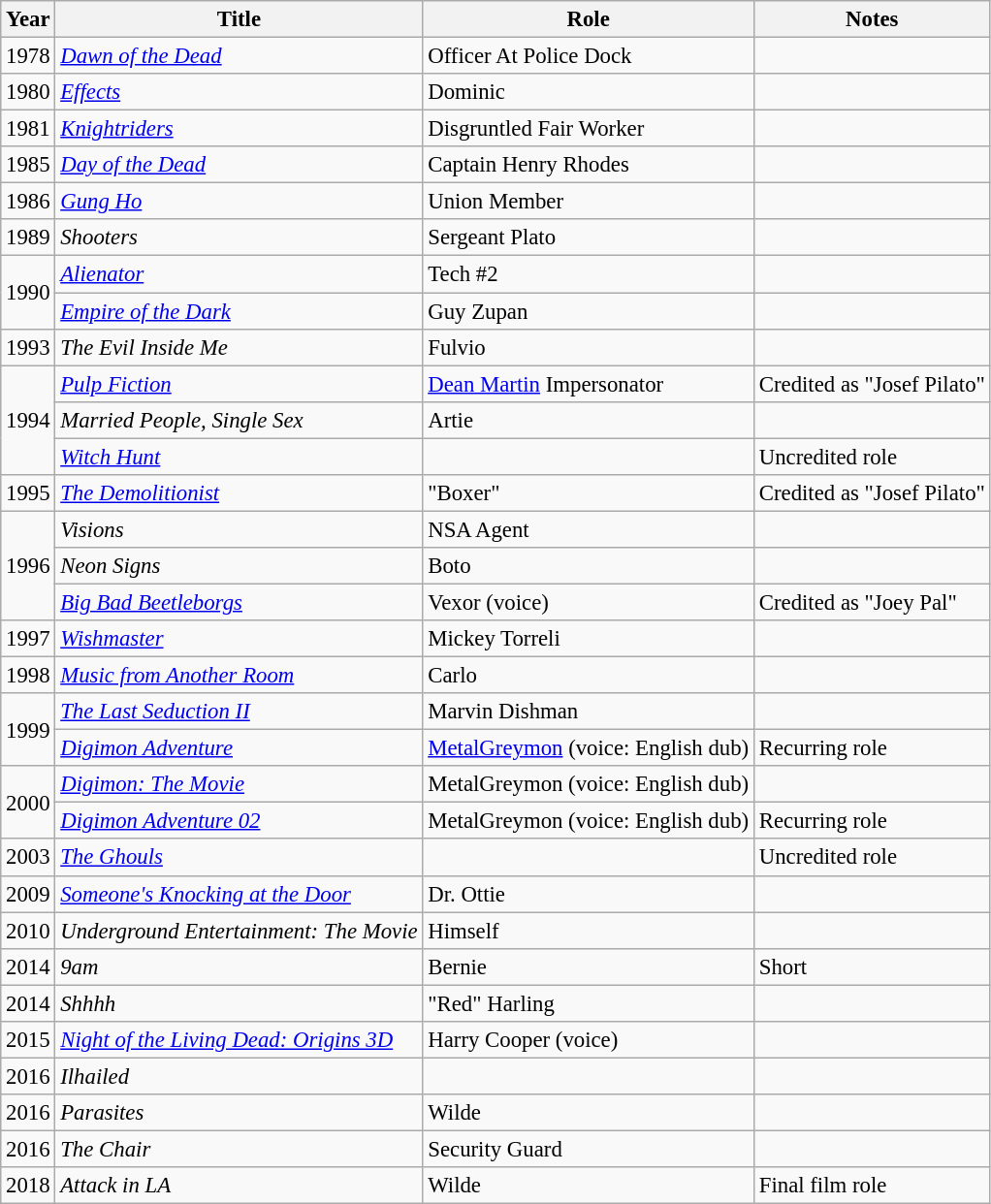<table class="wikitable" style="font-size: 95%;">
<tr>
<th>Year</th>
<th>Title</th>
<th>Role</th>
<th>Notes</th>
</tr>
<tr>
<td rowspan=1>1978</td>
<td><em><a href='#'>Dawn of the Dead</a></em></td>
<td>Officer At Police Dock</td>
<td></td>
</tr>
<tr>
<td rowspan=1>1980</td>
<td><em><a href='#'>Effects</a></em></td>
<td>Dominic</td>
<td></td>
</tr>
<tr>
<td rowspan=1>1981</td>
<td><em><a href='#'>Knightriders</a></em></td>
<td>Disgruntled Fair Worker</td>
<td></td>
</tr>
<tr>
<td rowspan=1>1985</td>
<td><em><a href='#'>Day of the Dead</a> </em></td>
<td>Captain Henry Rhodes</td>
<td></td>
</tr>
<tr>
<td rowspan=1>1986</td>
<td><em><a href='#'>Gung Ho</a></em></td>
<td>Union Member</td>
<td></td>
</tr>
<tr>
<td rowspan=1>1989</td>
<td><em>Shooters</em></td>
<td>Sergeant Plato</td>
<td></td>
</tr>
<tr>
<td rowspan=2>1990</td>
<td><em><a href='#'>Alienator</a></em></td>
<td>Tech #2</td>
<td></td>
</tr>
<tr>
<td><em><a href='#'>Empire of the Dark</a></em></td>
<td>Guy Zupan</td>
<td></td>
</tr>
<tr>
<td rowspan=1>1993</td>
<td><em>The Evil Inside Me</em></td>
<td>Fulvio</td>
<td></td>
</tr>
<tr>
<td rowspan=3>1994</td>
<td><em><a href='#'>Pulp Fiction</a></em></td>
<td><a href='#'>Dean Martin</a> Impersonator</td>
<td>Credited as "Josef Pilato"</td>
</tr>
<tr>
<td><em>Married People, Single Sex</em></td>
<td>Artie</td>
<td></td>
</tr>
<tr>
<td><em><a href='#'>Witch Hunt</a></em></td>
<td></td>
<td>Uncredited role</td>
</tr>
<tr>
<td rowspan=1>1995</td>
<td><em><a href='#'>The Demolitionist</a></em></td>
<td>"Boxer"</td>
<td>Credited as "Josef Pilato"</td>
</tr>
<tr>
<td rowspan=3>1996</td>
<td><em>Visions</em></td>
<td>NSA Agent</td>
<td></td>
</tr>
<tr>
<td><em>Neon Signs</em></td>
<td>Boto</td>
<td></td>
</tr>
<tr>
<td><em><a href='#'>Big Bad Beetleborgs</a></em></td>
<td>Vexor (voice)</td>
<td>Credited as "Joey Pal"</td>
</tr>
<tr>
<td rowspan=1>1997</td>
<td><em><a href='#'>Wishmaster</a></em></td>
<td>Mickey Torreli</td>
<td></td>
</tr>
<tr>
<td rowspan=1>1998</td>
<td><em><a href='#'>Music from Another Room</a></em></td>
<td>Carlo</td>
<td></td>
</tr>
<tr>
<td rowspan=2>1999</td>
<td><em><a href='#'>The Last Seduction II</a></em></td>
<td>Marvin Dishman</td>
<td></td>
</tr>
<tr>
<td><em><a href='#'>Digimon Adventure</a></em></td>
<td><a href='#'>MetalGreymon</a> (voice: English dub)</td>
<td>Recurring role</td>
</tr>
<tr>
<td rowspan=2>2000</td>
<td><em><a href='#'>Digimon: The Movie</a></em></td>
<td>MetalGreymon (voice: English dub)</td>
<td></td>
</tr>
<tr>
<td><em><a href='#'>Digimon Adventure 02</a></em></td>
<td>MetalGreymon (voice: English dub)</td>
<td>Recurring role</td>
</tr>
<tr>
<td rowspan=1>2003</td>
<td><em><a href='#'>The Ghouls</a></em></td>
<td></td>
<td>Uncredited role</td>
</tr>
<tr>
<td rowspan=1>2009</td>
<td><em><a href='#'>Someone's Knocking at the Door</a></em></td>
<td>Dr. Ottie</td>
<td></td>
</tr>
<tr>
<td rowspan=1>2010</td>
<td><em>Underground Entertainment: The Movie</em></td>
<td>Himself</td>
<td></td>
</tr>
<tr>
<td>2014</td>
<td><em>9am</em></td>
<td>Bernie</td>
<td>Short</td>
</tr>
<tr>
<td>2014</td>
<td><em>Shhhh</em></td>
<td>"Red" Harling</td>
<td></td>
</tr>
<tr>
<td>2015</td>
<td><em><a href='#'>Night of the Living Dead: Origins 3D</a></em></td>
<td>Harry Cooper (voice)</td>
<td></td>
</tr>
<tr>
<td>2016</td>
<td><em>Ilhailed</em></td>
<td></td>
<td></td>
</tr>
<tr>
<td>2016</td>
<td><em>Parasites</em></td>
<td>Wilde</td>
<td></td>
</tr>
<tr>
<td>2016</td>
<td><em>The Chair</em></td>
<td>Security Guard</td>
<td></td>
</tr>
<tr>
<td>2018</td>
<td><em>Attack in LA</em></td>
<td>Wilde</td>
<td>Final film role</td>
</tr>
</table>
